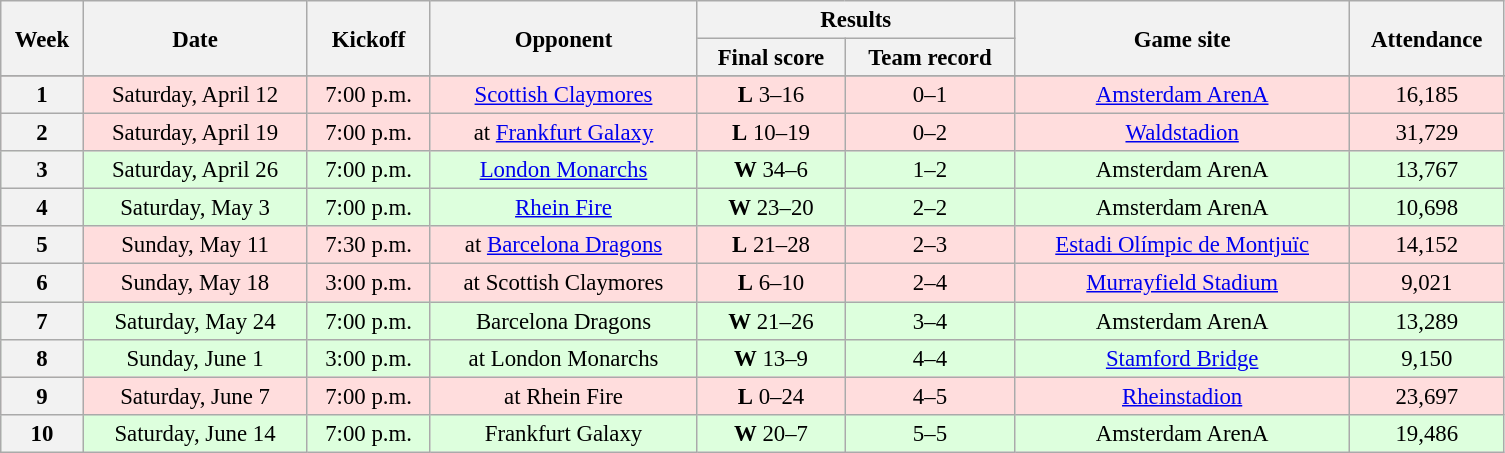<table class="wikitable" style="font-size:95%; text-align:center; width:66em">
<tr>
<th rowspan="2">Week</th>
<th rowspan="2">Date</th>
<th rowspan="2">Kickoff </th>
<th rowspan="2">Opponent</th>
<th colspan="2">Results</th>
<th rowspan="2">Game site</th>
<th rowspan="2">Attendance</th>
</tr>
<tr>
<th>Final score</th>
<th>Team record</th>
</tr>
<tr>
</tr>
<tr bgcolor="#FFDDDD">
<th>1</th>
<td>Saturday, April 12</td>
<td>7:00 p.m.</td>
<td><a href='#'>Scottish Claymores</a></td>
<td><strong>L</strong> 3–16</td>
<td>0–1</td>
<td><a href='#'>Amsterdam ArenA</a></td>
<td>16,185</td>
</tr>
<tr bgcolor="#FFDDDD">
<th>2</th>
<td>Saturday, April 19</td>
<td>7:00 p.m.</td>
<td>at <a href='#'>Frankfurt Galaxy</a></td>
<td><strong>L</strong> 10–19</td>
<td>0–2</td>
<td><a href='#'>Waldstadion</a></td>
<td>31,729</td>
</tr>
<tr bgcolor="#DDFFDD">
<th>3</th>
<td>Saturday, April 26</td>
<td>7:00 p.m.</td>
<td><a href='#'>London Monarchs</a></td>
<td><strong>W</strong> 34–6</td>
<td>1–2</td>
<td>Amsterdam ArenA</td>
<td>13,767</td>
</tr>
<tr bgcolor="#DDFFDD">
<th>4</th>
<td>Saturday, May 3</td>
<td>7:00 p.m.</td>
<td><a href='#'>Rhein Fire</a></td>
<td><strong>W</strong> 23–20</td>
<td>2–2</td>
<td>Amsterdam ArenA</td>
<td>10,698</td>
</tr>
<tr bgcolor="#FFDDDD">
<th>5</th>
<td>Sunday, May 11</td>
<td>7:30 p.m.</td>
<td>at <a href='#'>Barcelona Dragons</a></td>
<td><strong>L</strong> 21–28</td>
<td>2–3</td>
<td><a href='#'>Estadi Olímpic de Montjuïc</a></td>
<td>14,152</td>
</tr>
<tr bgcolor="#FFDDDD">
<th>6</th>
<td>Sunday, May 18</td>
<td>3:00 p.m.</td>
<td>at Scottish Claymores</td>
<td><strong>L</strong> 6–10</td>
<td>2–4</td>
<td><a href='#'>Murrayfield Stadium</a></td>
<td>9,021</td>
</tr>
<tr bgcolor="#DDFFDD">
<th>7</th>
<td>Saturday, May 24</td>
<td>7:00 p.m.</td>
<td>Barcelona Dragons</td>
<td><strong>W</strong> 21–26</td>
<td>3–4</td>
<td>Amsterdam ArenA</td>
<td>13,289</td>
</tr>
<tr bgcolor="#DDFFDD">
<th>8</th>
<td>Sunday, June 1</td>
<td>3:00 p.m.</td>
<td>at London Monarchs</td>
<td><strong>W</strong> 13–9</td>
<td>4–4</td>
<td><a href='#'>Stamford Bridge</a></td>
<td>9,150</td>
</tr>
<tr bgcolor="#FFDDDD">
<th>9</th>
<td>Saturday, June 7</td>
<td>7:00 p.m.</td>
<td>at Rhein Fire</td>
<td><strong>L</strong> 0–24</td>
<td>4–5</td>
<td><a href='#'>Rheinstadion</a></td>
<td>23,697</td>
</tr>
<tr bgcolor="#DDFFDD">
<th>10</th>
<td>Saturday, June 14</td>
<td>7:00 p.m.</td>
<td>Frankfurt Galaxy</td>
<td><strong>W</strong> 20–7</td>
<td>5–5</td>
<td>Amsterdam ArenA</td>
<td>19,486</td>
</tr>
</table>
